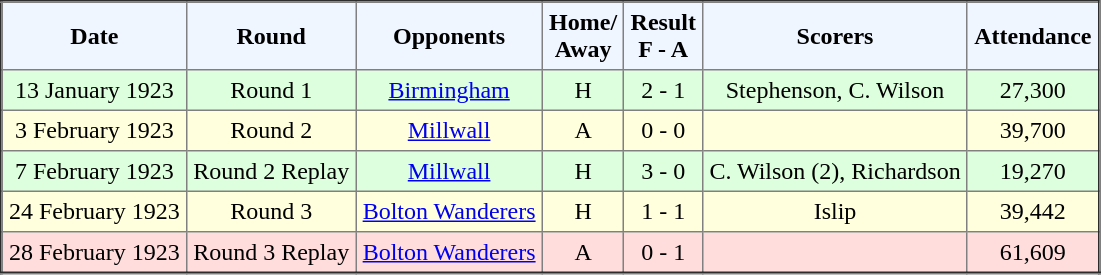<table border="2" cellpadding="4" style="border-collapse:collapse; text-align:center;">
<tr style="background:#f0f6ff;">
<th><strong>Date</strong></th>
<th><strong>Round</strong></th>
<th><strong>Opponents</strong></th>
<th><strong>Home/<br>Away</strong></th>
<th><strong>Result<br>F - A</strong></th>
<th><strong>Scorers</strong></th>
<th><strong>Attendance</strong></th>
</tr>
<tr bgcolor="#ddffdd">
<td>13 January 1923</td>
<td>Round 1</td>
<td><a href='#'>Birmingham</a></td>
<td>H</td>
<td>2 - 1</td>
<td>Stephenson, C. Wilson</td>
<td>27,300</td>
</tr>
<tr bgcolor="#ffffdd">
<td>3 February 1923</td>
<td>Round 2</td>
<td><a href='#'>Millwall</a></td>
<td>A</td>
<td>0 - 0</td>
<td></td>
<td>39,700</td>
</tr>
<tr bgcolor="#ddffdd">
<td>7 February 1923</td>
<td>Round 2 Replay</td>
<td><a href='#'>Millwall</a></td>
<td>H</td>
<td>3 - 0</td>
<td>C. Wilson (2), Richardson</td>
<td>19,270</td>
</tr>
<tr bgcolor="#ffffdd">
<td>24 February 1923</td>
<td>Round 3</td>
<td><a href='#'>Bolton Wanderers</a></td>
<td>H</td>
<td>1 - 1</td>
<td>Islip</td>
<td>39,442</td>
</tr>
<tr bgcolor="#ffdddd">
<td>28 February 1923</td>
<td>Round 3 Replay</td>
<td><a href='#'>Bolton Wanderers</a></td>
<td>A</td>
<td>0 - 1</td>
<td></td>
<td>61,609</td>
</tr>
</table>
